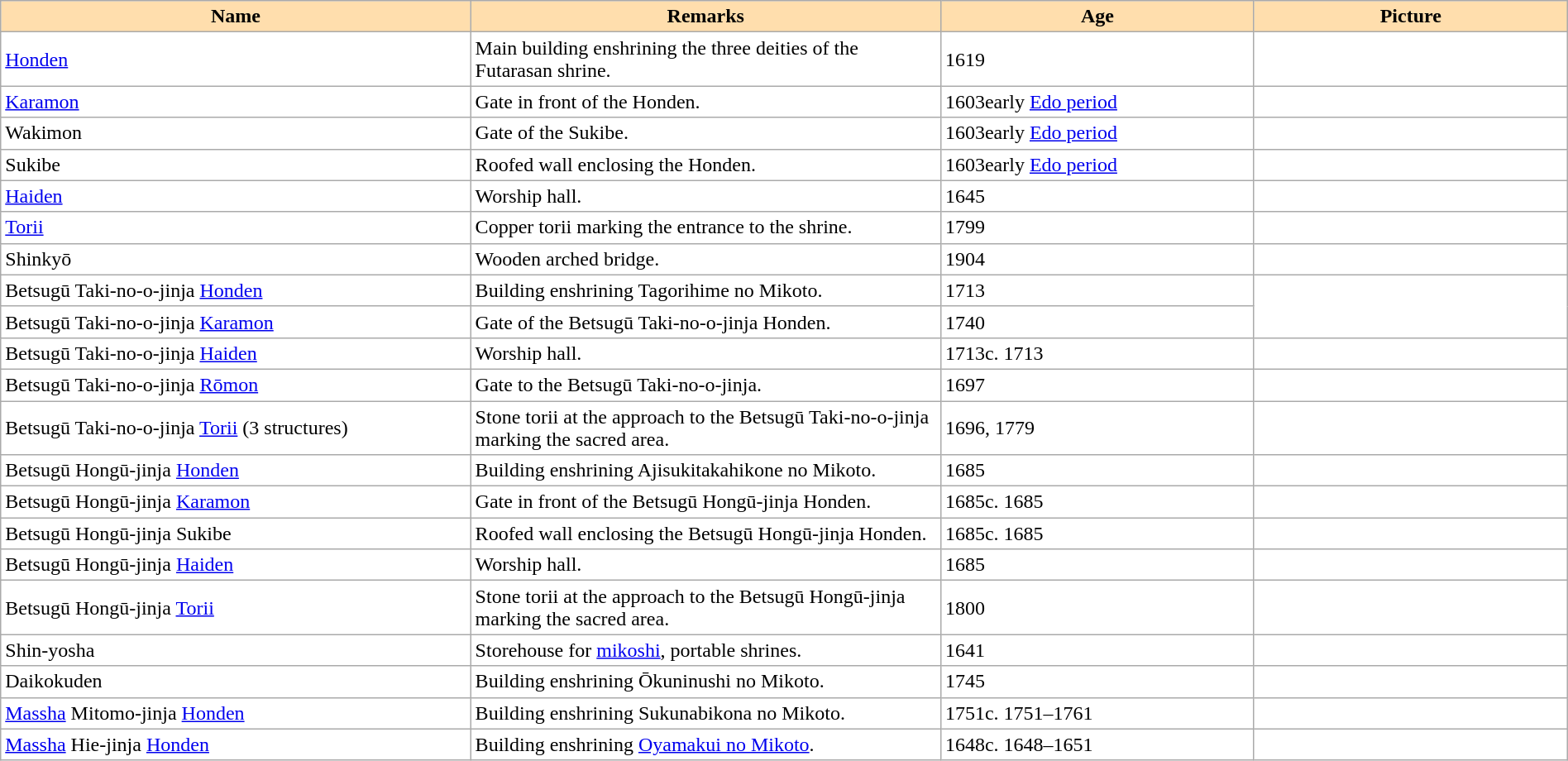<table class="wikitable sortable"  width="100%" style="background:#ffffff;">
<tr>
<th width="30%" align="left" style="background:#ffdead;">Name</th>
<th width="30%" align="left" style="background:#ffdead;">Remarks</th>
<th width="20%" align="left" style="background:#ffdead;">Age</th>
<th width="20%" align="left" style="background:#ffdead;" class="unsortable">Picture</th>
</tr>
<tr>
<td><a href='#'>Honden</a></td>
<td>Main building enshrining the three deities of the Futarasan shrine.</td>
<td>1619</td>
<td></td>
</tr>
<tr>
<td><a href='#'>Karamon</a></td>
<td>Gate in front of the Honden.</td>
<td><span>1603</span>early <a href='#'>Edo period</a></td>
<td></td>
</tr>
<tr>
<td>Wakimon</td>
<td>Gate of the Sukibe.</td>
<td><span>1603</span>early <a href='#'>Edo period</a></td>
<td></td>
</tr>
<tr>
<td>Sukibe</td>
<td>Roofed wall enclosing the Honden.</td>
<td><span>1603</span>early <a href='#'>Edo period</a></td>
<td></td>
</tr>
<tr>
<td><a href='#'>Haiden</a></td>
<td>Worship hall.</td>
<td>1645</td>
<td></td>
</tr>
<tr>
<td><a href='#'>Torii</a></td>
<td>Copper torii marking the entrance to the shrine.</td>
<td>1799</td>
<td></td>
</tr>
<tr>
<td>Shinkyō</td>
<td>Wooden arched bridge.</td>
<td>1904</td>
<td></td>
</tr>
<tr>
<td>Betsugū Taki-no-o-jinja <a href='#'>Honden</a></td>
<td>Building enshrining Tagorihime no Mikoto.</td>
<td>1713</td>
</tr>
<tr>
<td>Betsugū Taki-no-o-jinja <a href='#'>Karamon</a></td>
<td>Gate of the Betsugū Taki-no-o-jinja Honden.</td>
<td>1740</td>
</tr>
<tr>
<td>Betsugū Taki-no-o-jinja <a href='#'>Haiden</a></td>
<td>Worship hall.</td>
<td><span>1713</span>c. 1713</td>
<td></td>
</tr>
<tr>
<td>Betsugū Taki-no-o-jinja <a href='#'>Rōmon</a></td>
<td>Gate to the Betsugū Taki-no-o-jinja.</td>
<td>1697</td>
<td></td>
</tr>
<tr>
<td>Betsugū Taki-no-o-jinja <a href='#'>Torii</a> (3 structures)</td>
<td>Stone torii at the approach to the Betsugū Taki-no-o-jinja marking the sacred area.</td>
<td>1696, 1779</td>
<td></td>
</tr>
<tr>
<td>Betsugū Hongū-jinja <a href='#'>Honden</a></td>
<td>Building enshrining Ajisukitakahikone no Mikoto.</td>
<td>1685</td>
<td></td>
</tr>
<tr>
<td>Betsugū Hongū-jinja <a href='#'>Karamon</a></td>
<td>Gate in front of the Betsugū Hongū-jinja Honden.</td>
<td><span>1685</span>c. 1685</td>
<td></td>
</tr>
<tr>
<td>Betsugū Hongū-jinja Sukibe</td>
<td>Roofed wall enclosing the Betsugū Hongū-jinja Honden.</td>
<td><span>1685</span>c. 1685</td>
<td></td>
</tr>
<tr>
<td>Betsugū Hongū-jinja <a href='#'>Haiden</a></td>
<td>Worship hall.</td>
<td>1685</td>
<td></td>
</tr>
<tr>
<td>Betsugū Hongū-jinja <a href='#'>Torii</a></td>
<td>Stone torii at the approach to the Betsugū Hongū-jinja marking the sacred area.</td>
<td>1800</td>
<td></td>
</tr>
<tr>
<td>Shin-yosha</td>
<td>Storehouse for <a href='#'>mikoshi</a>, portable shrines.</td>
<td>1641</td>
<td></td>
</tr>
<tr>
<td>Daikokuden</td>
<td>Building enshrining Ōkuninushi no Mikoto.</td>
<td>1745</td>
<td></td>
</tr>
<tr>
<td><a href='#'>Massha</a> Mitomo-jinja <a href='#'>Honden</a></td>
<td>Building enshrining Sukunabikona no Mikoto.</td>
<td><span>1751</span>c. 1751–1761</td>
<td></td>
</tr>
<tr>
<td><a href='#'>Massha</a> Hie-jinja <a href='#'>Honden</a></td>
<td>Building enshrining <a href='#'>Oyamakui no Mikoto</a>.</td>
<td><span>1648</span>c. 1648–1651</td>
<td></td>
</tr>
</table>
